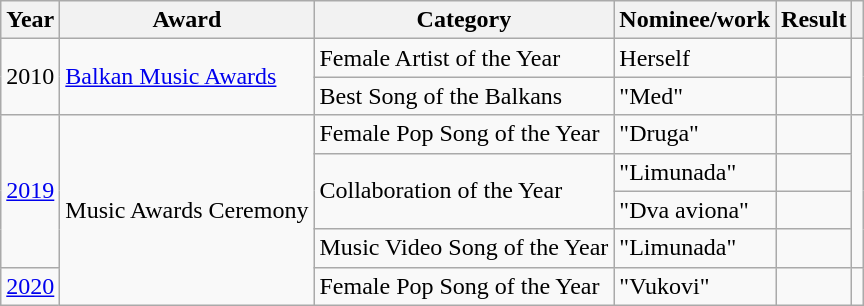<table class="wikitable">
<tr>
<th>Year</th>
<th>Award</th>
<th>Category</th>
<th>Nominee/work</th>
<th>Result</th>
<th></th>
</tr>
<tr>
<td rowspan=2>2010</td>
<td rowspan=2><a href='#'>Balkan Music Awards</a></td>
<td>Female Artist of the Year</td>
<td>Herself</td>
<td></td>
<td rowspan=2></td>
</tr>
<tr>
<td>Best Song of the Balkans</td>
<td>"Med" </td>
<td></td>
</tr>
<tr>
<td rowspan="4"><a href='#'>2019</a></td>
<td rowspan="5">Music Awards Ceremony</td>
<td>Female Pop Song of the Year</td>
<td>"Druga"</td>
<td></td>
<td rowspan="4"></td>
</tr>
<tr>
<td rowspan="2">Collaboration of the Year</td>
<td>"Limunada" </td>
<td></td>
</tr>
<tr>
<td>"Dva aviona" </td>
<td></td>
</tr>
<tr>
<td>Music Video Song of the Year</td>
<td>"Limunada" </td>
<td></td>
</tr>
<tr>
<td><a href='#'>2020</a></td>
<td>Female Pop Song of the Year</td>
<td>"Vukovi"</td>
<td></td>
<td></td>
</tr>
</table>
